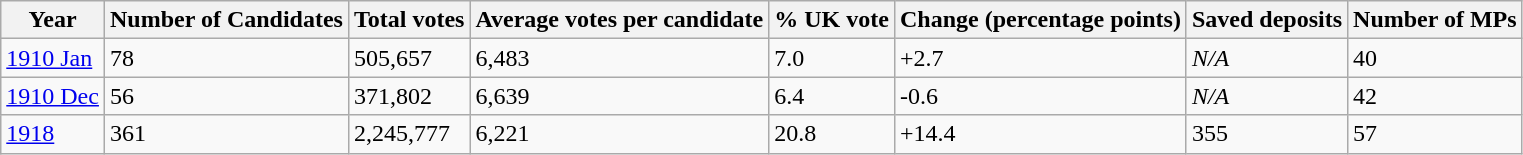<table class="wikitable sortable">
<tr>
<th>Year</th>
<th>Number of Candidates</th>
<th>Total votes</th>
<th>Average votes per candidate</th>
<th>% UK vote</th>
<th>Change (percentage points)</th>
<th>Saved deposits</th>
<th>Number of MPs</th>
</tr>
<tr>
<td><a href='#'>1910 Jan</a></td>
<td>78</td>
<td>505,657</td>
<td>6,483</td>
<td>7.0</td>
<td>+2.7</td>
<td><em>N/A</em></td>
<td>40</td>
</tr>
<tr>
<td><a href='#'>1910 Dec</a></td>
<td>56</td>
<td>371,802</td>
<td>6,639</td>
<td>6.4</td>
<td>-0.6</td>
<td><em>N/A</em></td>
<td>42</td>
</tr>
<tr>
<td><a href='#'>1918</a></td>
<td>361</td>
<td>2,245,777</td>
<td>6,221</td>
<td>20.8</td>
<td>+14.4</td>
<td>355</td>
<td>57</td>
</tr>
</table>
